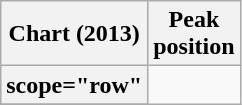<table class="wikitable sortable plainrowheaders">
<tr>
<th scope="col">Chart (2013)</th>
<th scope="col">Peak <br> position</th>
</tr>
<tr>
<th>scope="row"</th>
</tr>
<tr>
</tr>
</table>
